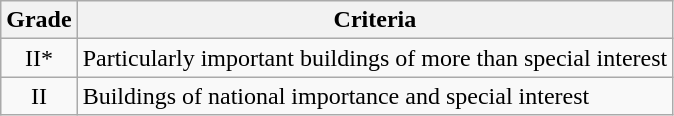<table class="wikitable">
<tr>
<th>Grade</th>
<th>Criteria</th>
</tr>
<tr>
<td align="center" >II*</td>
<td>Particularly important buildings of more than special interest</td>
</tr>
<tr>
<td align="center" >II</td>
<td>Buildings of national importance and special interest</td>
</tr>
</table>
